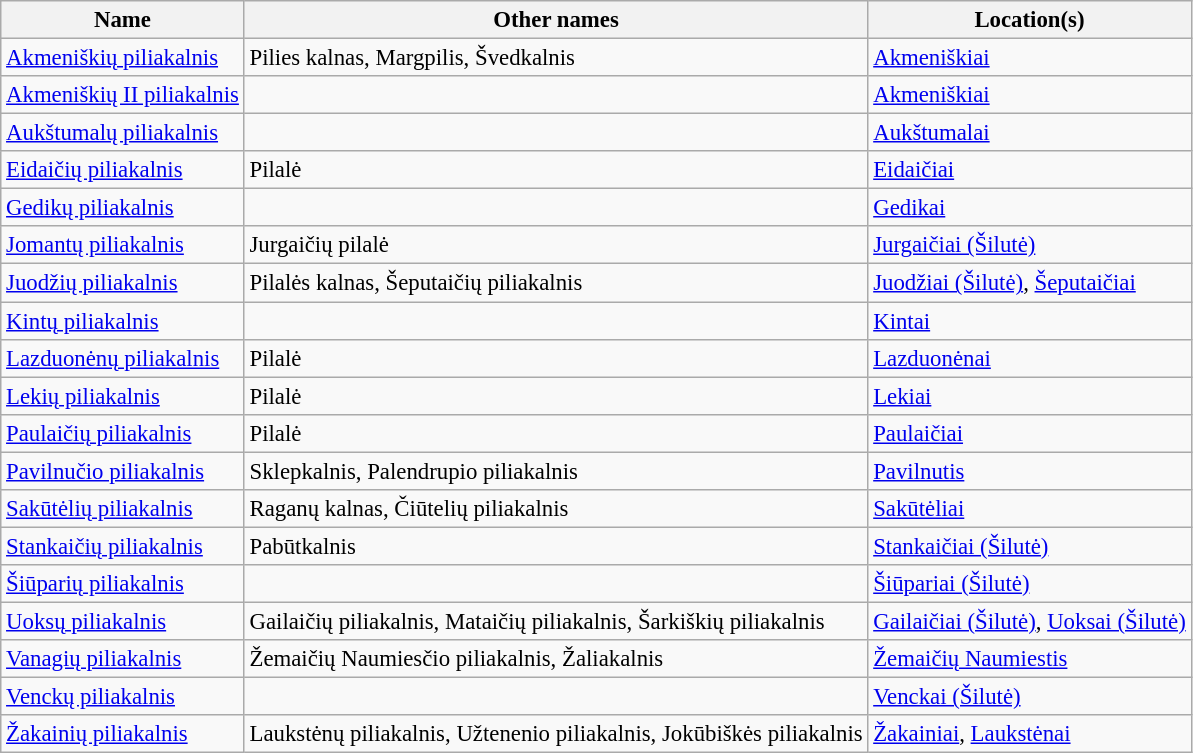<table class="wikitable" style="font-size: 95%;">
<tr>
<th>Name</th>
<th>Other names</th>
<th>Location(s)</th>
</tr>
<tr>
<td><a href='#'>Akmeniškių piliakalnis</a></td>
<td>Pilies kalnas, Margpilis, Švedkalnis</td>
<td><a href='#'>Akmeniškiai</a></td>
</tr>
<tr>
<td><a href='#'>Akmeniškių II piliakalnis</a></td>
<td></td>
<td><a href='#'>Akmeniškiai</a></td>
</tr>
<tr>
<td><a href='#'>Aukštumalų piliakalnis</a></td>
<td></td>
<td><a href='#'>Aukštumalai</a></td>
</tr>
<tr>
<td><a href='#'>Eidaičių piliakalnis</a></td>
<td>Pilalė</td>
<td><a href='#'>Eidaičiai</a></td>
</tr>
<tr>
<td><a href='#'>Gedikų piliakalnis</a></td>
<td></td>
<td><a href='#'>Gedikai</a></td>
</tr>
<tr>
<td><a href='#'>Jomantų piliakalnis</a></td>
<td>Jurgaičių pilalė</td>
<td><a href='#'>Jurgaičiai (Šilutė)</a></td>
</tr>
<tr>
<td><a href='#'>Juodžių piliakalnis</a></td>
<td>Pilalės kalnas, Šeputaičių piliakalnis</td>
<td><a href='#'>Juodžiai (Šilutė)</a>, <a href='#'>Šeputaičiai</a></td>
</tr>
<tr>
<td><a href='#'>Kintų piliakalnis</a></td>
<td></td>
<td><a href='#'>Kintai</a></td>
</tr>
<tr>
<td><a href='#'>Lazduonėnų piliakalnis</a></td>
<td>Pilalė</td>
<td><a href='#'>Lazduonėnai</a></td>
</tr>
<tr>
<td><a href='#'>Lekių piliakalnis</a></td>
<td>Pilalė</td>
<td><a href='#'>Lekiai</a></td>
</tr>
<tr>
<td><a href='#'>Paulaičių piliakalnis</a></td>
<td>Pilalė</td>
<td><a href='#'>Paulaičiai</a></td>
</tr>
<tr>
<td><a href='#'>Pavilnučio piliakalnis</a></td>
<td>Sklepkalnis, Palendrupio piliakalnis</td>
<td><a href='#'>Pavilnutis</a></td>
</tr>
<tr>
<td><a href='#'>Sakūtėlių piliakalnis</a></td>
<td>Raganų kalnas, Čiūtelių piliakalnis</td>
<td><a href='#'>Sakūtėliai</a></td>
</tr>
<tr>
<td><a href='#'>Stankaičių piliakalnis</a></td>
<td>Pabūtkalnis</td>
<td><a href='#'>Stankaičiai (Šilutė)</a></td>
</tr>
<tr>
<td><a href='#'>Šiūparių piliakalnis</a></td>
<td></td>
<td><a href='#'>Šiūpariai (Šilutė)</a></td>
</tr>
<tr>
<td><a href='#'>Uoksų piliakalnis</a></td>
<td>Gailaičių piliakalnis, Mataičių piliakalnis, Šarkiškių piliakalnis</td>
<td><a href='#'>Gailaičiai (Šilutė)</a>, <a href='#'>Uoksai (Šilutė)</a></td>
</tr>
<tr>
<td><a href='#'>Vanagių piliakalnis</a></td>
<td>Žemaičių Naumiesčio piliakalnis, Žaliakalnis</td>
<td><a href='#'>Žemaičių Naumiestis</a></td>
</tr>
<tr>
<td><a href='#'>Venckų piliakalnis</a></td>
<td></td>
<td><a href='#'>Venckai (Šilutė)</a></td>
</tr>
<tr>
<td><a href='#'>Žakainių piliakalnis</a></td>
<td>Laukstėnų piliakalnis, Užtenenio piliakalnis, Jokūbiškės piliakalnis</td>
<td><a href='#'>Žakainiai</a>, <a href='#'>Laukstėnai</a></td>
</tr>
</table>
